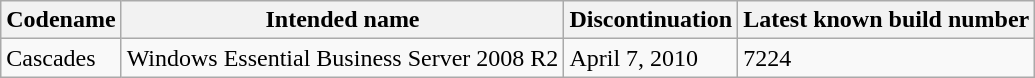<table class="wikitable sortable">
<tr>
<th>Codename</th>
<th>Intended name</th>
<th>Discontinuation</th>
<th>Latest known build number</th>
</tr>
<tr>
<td>Cascades</td>
<td>Windows Essential Business Server 2008 R2</td>
<td>April 7, 2010</td>
<td>7224</td>
</tr>
</table>
